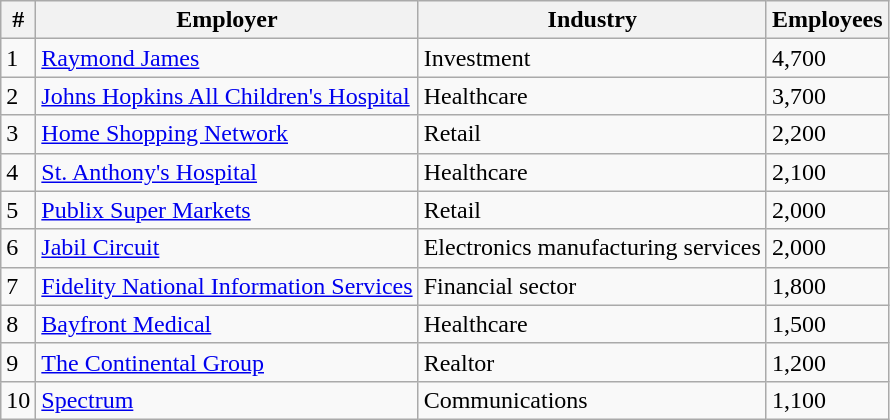<table class="wikitable">
<tr>
<th>#</th>
<th rowspan="1">Employer</th>
<th>Industry</th>
<th>Employees</th>
</tr>
<tr>
<td>1 </td>
<td><a href='#'>Raymond James</a></td>
<td>Investment</td>
<td style="text-align: left;">4,700 </td>
</tr>
<tr>
<td>2 </td>
<td><a href='#'>Johns Hopkins All Children's Hospital</a></td>
<td>Healthcare</td>
<td style="text-align: left;">3,700 </td>
</tr>
<tr>
<td>3 </td>
<td><a href='#'>Home Shopping Network</a></td>
<td>Retail</td>
<td style="text-align: left;">2,200 </td>
</tr>
<tr>
<td>4 </td>
<td><a href='#'>St. Anthony's Hospital</a></td>
<td>Healthcare</td>
<td style="text-align: left;">2,100 </td>
</tr>
<tr>
<td>5 </td>
<td><a href='#'>Publix Super Markets</a></td>
<td>Retail</td>
<td style="text-align: left;">2,000 </td>
</tr>
<tr>
<td>6 </td>
<td><a href='#'>Jabil Circuit</a></td>
<td>Electronics manufacturing services</td>
<td style="text-align: left;">2,000 </td>
</tr>
<tr>
<td>7 </td>
<td><a href='#'>Fidelity National Information Services</a></td>
<td>Financial sector</td>
<td style="text-align: left;">1,800 </td>
</tr>
<tr>
<td>8 </td>
<td><a href='#'>Bayfront Medical</a></td>
<td>Healthcare</td>
<td style="text-align: left;">1,500 </td>
</tr>
<tr>
<td>9 </td>
<td><a href='#'>The Continental Group</a></td>
<td>Realtor</td>
<td style="text-align: left;">1,200 </td>
</tr>
<tr>
<td>10 </td>
<td><a href='#'>Spectrum</a></td>
<td>Communications</td>
<td style="text-align: left;">1,100 </td>
</tr>
</table>
